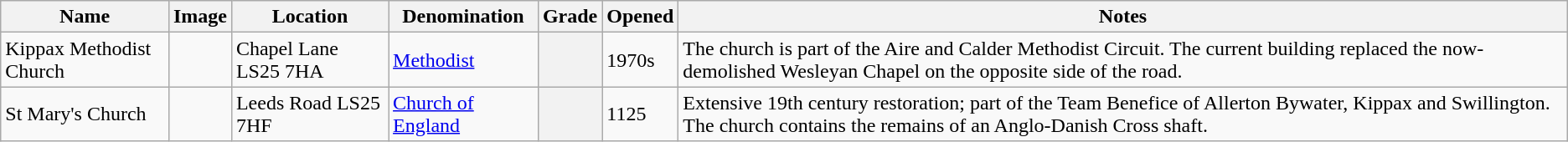<table class="wikitable sortable">
<tr>
<th>Name</th>
<th class="unsortable">Image</th>
<th>Location</th>
<th>Denomination</th>
<th>Grade</th>
<th>Opened</th>
<th class="unsortable">Notes</th>
</tr>
<tr>
<td>Kippax Methodist Church </td>
<td></td>
<td>Chapel Lane LS25 7HA</td>
<td><a href='#'>Methodist</a></td>
<th></th>
<td>1970s</td>
<td>The church is part of the Aire and Calder Methodist Circuit. The current building replaced the now-demolished Wesleyan Chapel on the opposite side of the road.</td>
</tr>
<tr>
<td>St Mary's Church</td>
<td></td>
<td>Leeds Road LS25 7HF</td>
<td><a href='#'>Church of England</a></td>
<th></th>
<td>1125</td>
<td>Extensive 19th century restoration; part of the Team Benefice of Allerton Bywater, Kippax and Swillington. The church contains the remains of an Anglo-Danish Cross shaft.</td>
</tr>
</table>
